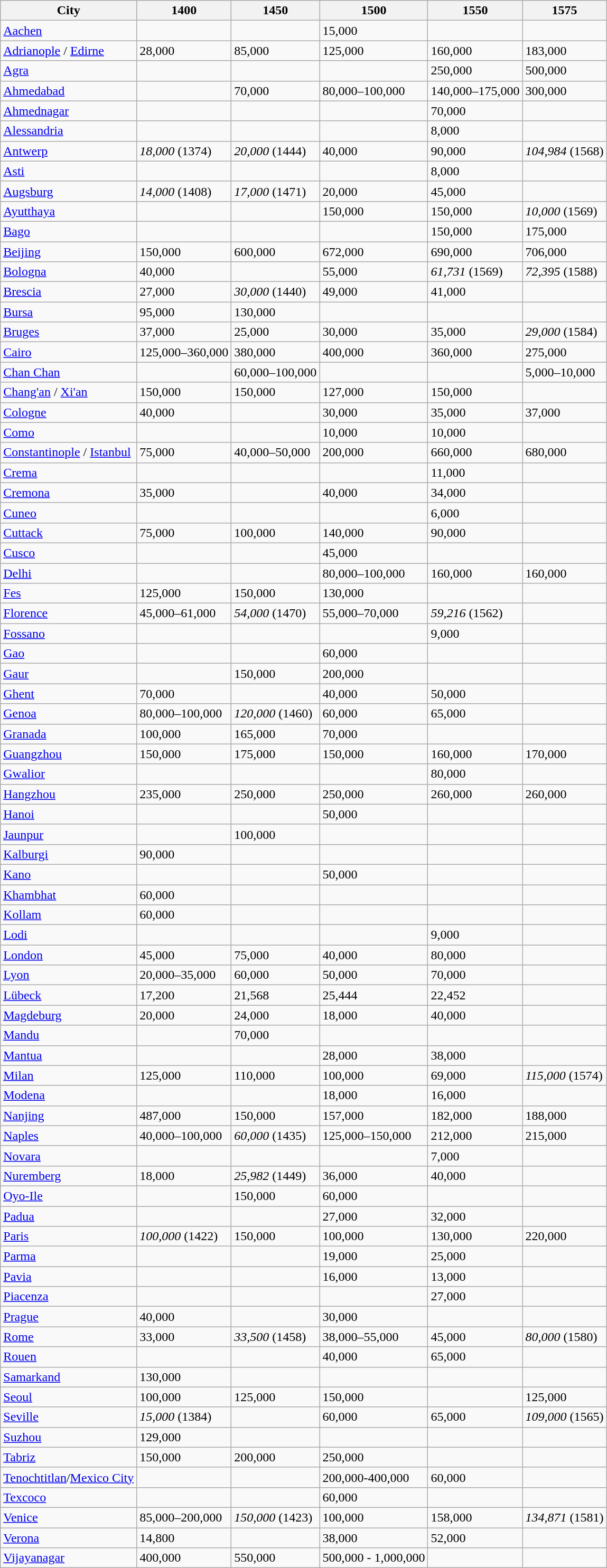<table class="wikitable sortable">
<tr>
<th>City</th>
<th data-sort-type="number">1400</th>
<th data-sort-type="number">1450</th>
<th data-sort-type="number">1500</th>
<th data-sort-type="number">1550</th>
<th data-sort-type="number">1575</th>
</tr>
<tr>
<td><a href='#'>Aachen</a></td>
<td></td>
<td></td>
<td>15,000</td>
<td></td>
<td></td>
</tr>
<tr>
<td><a href='#'>Adrianople</a> / <a href='#'>Edirne</a></td>
<td>28,000</td>
<td>85,000</td>
<td>125,000</td>
<td>160,000</td>
<td>183,000</td>
</tr>
<tr>
<td><a href='#'>Agra</a></td>
<td></td>
<td></td>
<td></td>
<td>250,000</td>
<td>500,000</td>
</tr>
<tr>
<td><a href='#'>Ahmedabad</a></td>
<td></td>
<td>70,000</td>
<td>80,000–100,000</td>
<td>140,000–175,000</td>
<td>300,000</td>
</tr>
<tr>
<td><a href='#'>Ahmednagar</a></td>
<td></td>
<td></td>
<td></td>
<td>70,000</td>
<td></td>
</tr>
<tr>
<td><a href='#'>Alessandria</a></td>
<td></td>
<td></td>
<td></td>
<td>8,000</td>
<td></td>
</tr>
<tr>
<td><a href='#'>Antwerp</a></td>
<td><em>18,000</em> (1374)</td>
<td><em>20,000</em> (1444)</td>
<td>40,000</td>
<td>90,000</td>
<td><em>104,984</em> (1568)</td>
</tr>
<tr>
<td><a href='#'>Asti</a></td>
<td></td>
<td></td>
<td></td>
<td>8,000</td>
<td></td>
</tr>
<tr>
<td><a href='#'>Augsburg</a></td>
<td><em>14,000</em> (1408)</td>
<td><em>17,000</em> (1471)</td>
<td>20,000</td>
<td>45,000</td>
<td></td>
</tr>
<tr>
<td><a href='#'>Ayutthaya</a></td>
<td></td>
<td></td>
<td>150,000</td>
<td>150,000</td>
<td><em>10,000</em> (1569)</td>
</tr>
<tr>
<td><a href='#'>Bago</a></td>
<td></td>
<td></td>
<td></td>
<td>150,000</td>
<td>175,000</td>
</tr>
<tr>
<td><a href='#'>Beijing</a></td>
<td>150,000</td>
<td>600,000</td>
<td>672,000</td>
<td>690,000</td>
<td>706,000</td>
</tr>
<tr>
<td><a href='#'>Bologna</a></td>
<td>40,000</td>
<td></td>
<td>55,000</td>
<td><em>61,731</em> (1569)</td>
<td><em>72,395</em> (1588)</td>
</tr>
<tr>
<td><a href='#'>Brescia</a></td>
<td>27,000</td>
<td><em>30,000</em> (1440)</td>
<td>49,000</td>
<td>41,000</td>
<td></td>
</tr>
<tr>
<td><a href='#'>Bursa</a></td>
<td>95,000</td>
<td>130,000</td>
<td></td>
<td></td>
<td></td>
</tr>
<tr>
<td><a href='#'>Bruges</a></td>
<td>37,000</td>
<td>25,000</td>
<td>30,000</td>
<td>35,000</td>
<td><em>29,000</em> (1584)</td>
</tr>
<tr>
<td><a href='#'>Cairo</a></td>
<td>125,000–360,000</td>
<td>380,000</td>
<td>400,000</td>
<td>360,000</td>
<td>275,000</td>
</tr>
<tr>
<td><a href='#'>Chan Chan</a></td>
<td></td>
<td>60,000–100,000</td>
<td></td>
<td></td>
<td>5,000–10,000</td>
</tr>
<tr>
<td><a href='#'>Chang'an</a> / <a href='#'>Xi'an</a></td>
<td>150,000</td>
<td>150,000</td>
<td>127,000</td>
<td>150,000</td>
<td></td>
</tr>
<tr>
<td><a href='#'>Cologne</a></td>
<td>40,000</td>
<td></td>
<td>30,000</td>
<td>35,000</td>
<td>37,000</td>
</tr>
<tr>
<td><a href='#'>Como</a></td>
<td></td>
<td></td>
<td>10,000</td>
<td>10,000</td>
<td></td>
</tr>
<tr>
<td><a href='#'>Constantinople</a> / <a href='#'>Istanbul</a></td>
<td>75,000</td>
<td>40,000–50,000</td>
<td>200,000</td>
<td>660,000</td>
<td>680,000</td>
</tr>
<tr>
<td><a href='#'>Crema</a></td>
<td></td>
<td></td>
<td></td>
<td>11,000</td>
<td></td>
</tr>
<tr>
<td><a href='#'>Cremona</a></td>
<td>35,000</td>
<td></td>
<td>40,000</td>
<td>34,000</td>
<td></td>
</tr>
<tr>
<td><a href='#'>Cuneo</a></td>
<td></td>
<td></td>
<td></td>
<td>6,000</td>
<td></td>
</tr>
<tr>
<td><a href='#'>Cuttack</a></td>
<td>75,000</td>
<td>100,000</td>
<td>140,000</td>
<td>90,000</td>
<td></td>
</tr>
<tr>
<td><a href='#'>Cusco</a></td>
<td></td>
<td></td>
<td>45,000</td>
<td></td>
<td></td>
</tr>
<tr>
<td><a href='#'>Delhi</a></td>
<td></td>
<td></td>
<td>80,000–100,000</td>
<td>160,000</td>
<td>160,000</td>
</tr>
<tr>
<td><a href='#'>Fes</a></td>
<td>125,000</td>
<td>150,000</td>
<td>130,000</td>
<td></td>
<td></td>
</tr>
<tr>
<td><a href='#'>Florence</a></td>
<td>45,000–61,000</td>
<td><em>54,000</em> (1470)</td>
<td>55,000–70,000</td>
<td><em>59,216</em> (1562)</td>
<td></td>
</tr>
<tr>
<td><a href='#'>Fossano</a></td>
<td></td>
<td></td>
<td></td>
<td>9,000</td>
<td></td>
</tr>
<tr>
<td><a href='#'>Gao</a></td>
<td></td>
<td></td>
<td>60,000</td>
<td></td>
<td></td>
</tr>
<tr>
<td><a href='#'>Gaur</a></td>
<td></td>
<td>150,000</td>
<td>200,000</td>
<td></td>
<td></td>
</tr>
<tr>
<td><a href='#'>Ghent</a></td>
<td>70,000</td>
<td></td>
<td>40,000</td>
<td>50,000</td>
<td></td>
</tr>
<tr>
<td><a href='#'>Genoa</a></td>
<td>80,000–100,000</td>
<td><em>120,000</em> (1460)</td>
<td>60,000</td>
<td>65,000</td>
<td></td>
</tr>
<tr>
<td><a href='#'>Granada</a></td>
<td>100,000</td>
<td>165,000</td>
<td>70,000</td>
<td></td>
<td></td>
</tr>
<tr>
<td><a href='#'>Guangzhou</a></td>
<td>150,000</td>
<td>175,000</td>
<td>150,000</td>
<td>160,000</td>
<td>170,000</td>
</tr>
<tr>
<td><a href='#'>Gwalior</a></td>
<td></td>
<td></td>
<td></td>
<td>80,000</td>
<td></td>
</tr>
<tr>
<td><a href='#'>Hangzhou</a></td>
<td>235,000</td>
<td>250,000</td>
<td>250,000</td>
<td>260,000</td>
<td>260,000</td>
</tr>
<tr>
<td><a href='#'>Hanoi</a></td>
<td></td>
<td></td>
<td>50,000</td>
<td></td>
<td></td>
</tr>
<tr>
<td><a href='#'>Jaunpur</a></td>
<td></td>
<td>100,000</td>
<td></td>
<td></td>
<td></td>
</tr>
<tr>
<td><a href='#'>Kalburgi</a></td>
<td>90,000</td>
<td></td>
<td></td>
<td></td>
<td></td>
</tr>
<tr>
<td><a href='#'>Kano</a></td>
<td></td>
<td></td>
<td>50,000</td>
<td></td>
<td></td>
</tr>
<tr>
<td><a href='#'>Khambhat</a></td>
<td>60,000</td>
<td></td>
<td></td>
<td></td>
<td></td>
</tr>
<tr>
<td><a href='#'>Kollam</a></td>
<td>60,000</td>
<td></td>
<td></td>
<td></td>
<td></td>
</tr>
<tr>
<td><a href='#'>Lodi</a></td>
<td></td>
<td></td>
<td></td>
<td>9,000</td>
<td></td>
</tr>
<tr>
<td><a href='#'>London</a></td>
<td>45,000</td>
<td>75,000</td>
<td>40,000</td>
<td>80,000</td>
<td></td>
</tr>
<tr>
<td><a href='#'>Lyon</a></td>
<td>20,000–35,000</td>
<td>60,000</td>
<td>50,000</td>
<td>70,000</td>
<td></td>
</tr>
<tr>
<td><a href='#'>Lübeck</a></td>
<td>17,200</td>
<td>21,568</td>
<td>25,444</td>
<td>22,452</td>
<td></td>
</tr>
<tr>
<td><a href='#'>Magdeburg</a></td>
<td>20,000</td>
<td>24,000</td>
<td>18,000</td>
<td>40,000</td>
<td></td>
</tr>
<tr>
<td><a href='#'>Mandu</a></td>
<td></td>
<td>70,000</td>
<td></td>
<td></td>
<td></td>
</tr>
<tr>
<td><a href='#'>Mantua</a></td>
<td></td>
<td></td>
<td>28,000</td>
<td>38,000</td>
<td></td>
</tr>
<tr>
<td><a href='#'>Milan</a></td>
<td>125,000</td>
<td>110,000</td>
<td>100,000</td>
<td>69,000</td>
<td><em>115,000</em> (1574)</td>
</tr>
<tr>
<td><a href='#'>Modena</a></td>
<td></td>
<td></td>
<td>18,000</td>
<td>16,000</td>
<td></td>
</tr>
<tr>
<td><a href='#'>Nanjing</a></td>
<td>487,000</td>
<td>150,000</td>
<td>157,000</td>
<td>182,000</td>
<td>188,000</td>
</tr>
<tr>
<td><a href='#'>Naples</a></td>
<td>40,000–100,000</td>
<td><em>60,000</em> (1435)</td>
<td>125,000–150,000</td>
<td>212,000</td>
<td>215,000</td>
</tr>
<tr>
<td><a href='#'>Novara</a></td>
<td></td>
<td></td>
<td></td>
<td>7,000</td>
<td></td>
</tr>
<tr>
<td><a href='#'>Nuremberg</a></td>
<td>18,000</td>
<td><em>25,982</em> (1449)</td>
<td>36,000</td>
<td>40,000</td>
<td></td>
</tr>
<tr>
<td><a href='#'>Oyo-Ile</a></td>
<td></td>
<td>150,000</td>
<td>60,000</td>
<td></td>
<td></td>
</tr>
<tr>
<td><a href='#'>Padua</a></td>
<td></td>
<td></td>
<td>27,000</td>
<td>32,000</td>
<td></td>
</tr>
<tr>
<td><a href='#'>Paris</a></td>
<td><em>100,000</em> (1422)</td>
<td>150,000</td>
<td>100,000</td>
<td>130,000</td>
<td>220,000</td>
</tr>
<tr>
<td><a href='#'>Parma</a></td>
<td></td>
<td></td>
<td>19,000</td>
<td>25,000</td>
<td></td>
</tr>
<tr>
<td><a href='#'>Pavia</a></td>
<td></td>
<td></td>
<td>16,000</td>
<td>13,000</td>
<td></td>
</tr>
<tr>
<td><a href='#'>Piacenza</a></td>
<td></td>
<td></td>
<td></td>
<td>27,000</td>
<td></td>
</tr>
<tr>
<td><a href='#'>Prague</a></td>
<td>40,000</td>
<td></td>
<td>30,000</td>
<td></td>
<td></td>
</tr>
<tr>
<td><a href='#'>Rome</a></td>
<td>33,000</td>
<td><em>33,500</em> (1458)</td>
<td>38,000–55,000</td>
<td>45,000</td>
<td><em>80,000</em> (1580)</td>
</tr>
<tr>
<td><a href='#'>Rouen</a></td>
<td></td>
<td></td>
<td>40,000</td>
<td>65,000</td>
<td></td>
</tr>
<tr>
<td><a href='#'>Samarkand</a></td>
<td>130,000</td>
<td></td>
<td></td>
<td></td>
<td></td>
</tr>
<tr>
<td><a href='#'>Seoul</a></td>
<td>100,000</td>
<td>125,000</td>
<td>150,000</td>
<td></td>
<td>125,000</td>
</tr>
<tr>
<td><a href='#'>Seville</a></td>
<td><em>15,000</em> (1384)</td>
<td></td>
<td>60,000</td>
<td>65,000</td>
<td><em>109,000</em> (1565)</td>
</tr>
<tr>
<td><a href='#'>Suzhou</a></td>
<td>129,000</td>
<td></td>
<td></td>
<td></td>
<td></td>
</tr>
<tr>
<td><a href='#'>Tabriz</a></td>
<td>150,000</td>
<td>200,000</td>
<td>250,000</td>
<td></td>
<td></td>
</tr>
<tr>
<td><a href='#'>Tenochtitlan</a>/<a href='#'>Mexico City</a></td>
<td></td>
<td></td>
<td>200,000-400,000</td>
<td>60,000</td>
<td></td>
</tr>
<tr>
<td><a href='#'>Texcoco</a></td>
<td></td>
<td></td>
<td>60,000</td>
<td></td>
<td></td>
</tr>
<tr>
<td><a href='#'>Venice</a></td>
<td>85,000–200,000</td>
<td><em>150,000</em> (1423)</td>
<td>100,000</td>
<td>158,000</td>
<td><em>134,871</em> (1581)</td>
</tr>
<tr>
<td><a href='#'>Verona</a></td>
<td>14,800</td>
<td></td>
<td>38,000</td>
<td>52,000</td>
<td></td>
</tr>
<tr>
<td><a href='#'>Vijayanagar</a></td>
<td>400,000</td>
<td>550,000</td>
<td>500,000 - 1,000,000</td>
<td></td>
<td></td>
</tr>
</table>
